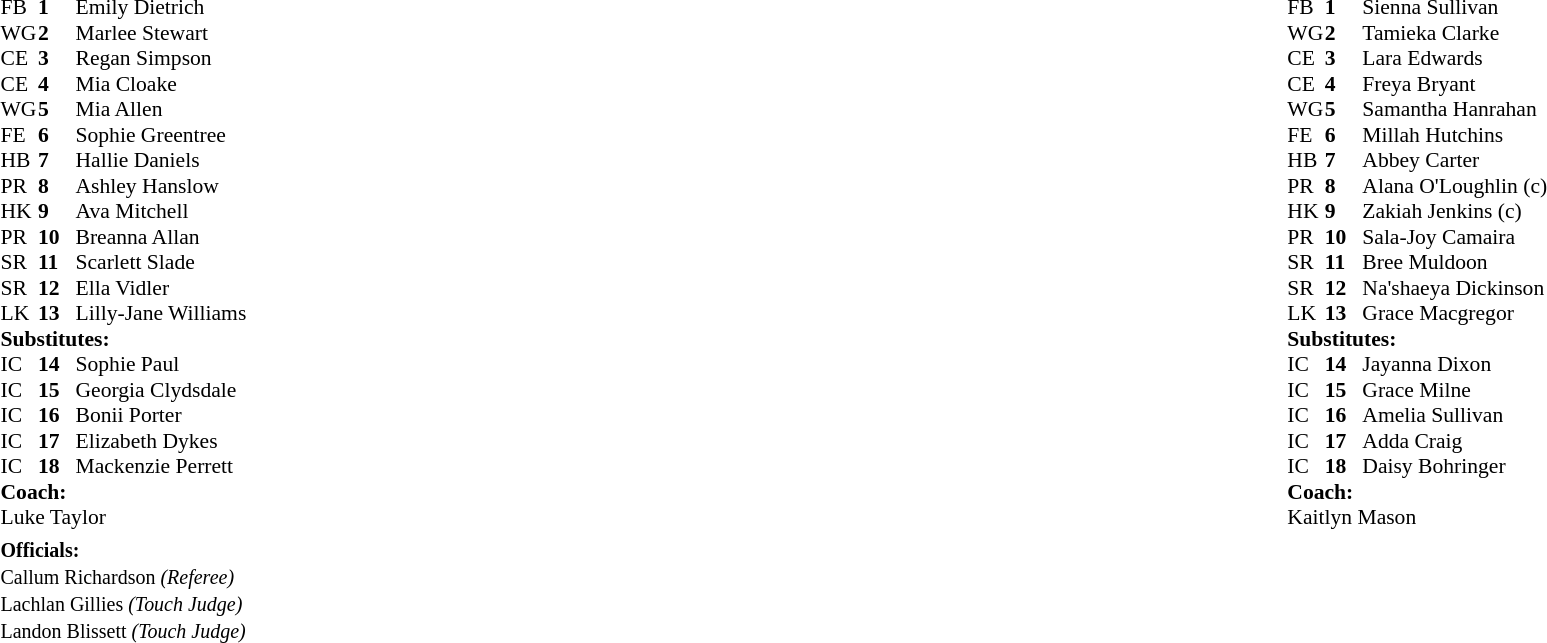<table class="mw-collapsible mw-collapsed" width="100%">
<tr>
<td valign="top" width="50%"><br><table cellspacing="0" cellpadding="0" style="font-size: 90%">
<tr>
<th width="25"></th>
<th width="25"></th>
</tr>
<tr>
<td>FB</td>
<td><strong>1</strong></td>
<td>Emily Dietrich</td>
</tr>
<tr>
<td>WG</td>
<td><strong>2</strong></td>
<td>Marlee Stewart</td>
</tr>
<tr>
<td>CE</td>
<td><strong>3</strong></td>
<td>Regan Simpson</td>
</tr>
<tr>
<td>CE</td>
<td><strong>4</strong></td>
<td>Mia Cloake</td>
</tr>
<tr>
<td>WG</td>
<td><strong>5</strong></td>
<td>Mia Allen</td>
</tr>
<tr>
<td>FE</td>
<td><strong>6</strong></td>
<td>Sophie Greentree</td>
</tr>
<tr>
<td>HB</td>
<td><strong>7</strong></td>
<td>Hallie Daniels</td>
</tr>
<tr>
<td>PR</td>
<td><strong>8</strong></td>
<td>Ashley Hanslow</td>
</tr>
<tr>
<td>HK</td>
<td><strong>9</strong></td>
<td>Ava Mitchell</td>
</tr>
<tr>
<td>PR</td>
<td><strong>10</strong></td>
<td>Breanna Allan</td>
</tr>
<tr>
<td>SR</td>
<td><strong>11</strong></td>
<td>Scarlett Slade</td>
</tr>
<tr>
<td>SR</td>
<td><strong>12</strong></td>
<td>Ella Vidler</td>
</tr>
<tr>
<td>LK</td>
<td><strong>13</strong></td>
<td>Lilly-Jane Williams</td>
</tr>
<tr>
<td colspan="3"><strong>Substitutes:</strong></td>
</tr>
<tr>
<td>IC</td>
<td><strong>14</strong></td>
<td>Sophie Paul</td>
</tr>
<tr>
<td>IC</td>
<td><strong>15</strong></td>
<td>Georgia Clydsdale</td>
</tr>
<tr>
<td>IC</td>
<td><strong>16</strong></td>
<td>Bonii Porter</td>
</tr>
<tr>
<td>IC</td>
<td><strong>17</strong></td>
<td>Elizabeth Dykes</td>
</tr>
<tr>
<td>IC</td>
<td><strong>18</strong></td>
<td>Mackenzie Perrett</td>
</tr>
<tr>
<td colspan="3"><strong>Coach:</strong></td>
</tr>
<tr>
<td colspan="4">Luke Taylor</td>
</tr>
</table>
</td>
<td valign="top" width="50%"><br><table cellspacing="0" cellpadding="0" align="center" style="font-size: 90%">
<tr>
<th width="25"></th>
<th width="25"></th>
</tr>
<tr>
<td>FB</td>
<td><strong>1</strong></td>
<td>Sienna Sullivan</td>
</tr>
<tr>
<td>WG</td>
<td><strong>2</strong></td>
<td>Tamieka Clarke</td>
</tr>
<tr>
<td>CE</td>
<td><strong>3</strong></td>
<td>Lara Edwards</td>
</tr>
<tr>
<td>CE</td>
<td><strong>4</strong></td>
<td>Freya Bryant</td>
</tr>
<tr>
<td>WG</td>
<td><strong>5</strong></td>
<td>Samantha Hanrahan</td>
</tr>
<tr>
<td>FE</td>
<td><strong>6</strong></td>
<td>Millah Hutchins</td>
</tr>
<tr>
<td>HB</td>
<td><strong>7</strong></td>
<td>Abbey Carter</td>
</tr>
<tr>
<td>PR</td>
<td><strong>8</strong></td>
<td>Alana O'Loughlin (c)</td>
</tr>
<tr>
<td>HK</td>
<td><strong>9</strong></td>
<td>Zakiah Jenkins (c)</td>
</tr>
<tr>
<td>PR</td>
<td><strong>10</strong></td>
<td>Sala-Joy Camaira</td>
</tr>
<tr>
<td>SR</td>
<td><strong>11</strong></td>
<td>Bree Muldoon</td>
</tr>
<tr>
<td>SR</td>
<td><strong>12</strong></td>
<td>Na'shaeya Dickinson</td>
</tr>
<tr>
<td>LK</td>
<td><strong>13</strong></td>
<td>Grace Macgregor</td>
</tr>
<tr>
<td colspan="3"><strong>Substitutes:</strong></td>
</tr>
<tr>
<td>IC</td>
<td><strong>14</strong></td>
<td>Jayanna Dixon</td>
</tr>
<tr>
<td>IC</td>
<td><strong>15</strong></td>
<td>Grace Milne</td>
</tr>
<tr>
<td>IC</td>
<td><strong>16</strong></td>
<td>Amelia Sullivan</td>
</tr>
<tr>
<td>IC</td>
<td><strong>17</strong></td>
<td>Adda Craig</td>
</tr>
<tr>
<td>IC</td>
<td><strong>18</strong></td>
<td>Daisy Bohringer</td>
</tr>
<tr>
<td colspan="3"><strong>Coach:</strong></td>
</tr>
<tr>
<td colspan="4">Kaitlyn Mason</td>
</tr>
</table>
</td>
</tr>
<tr>
<td><strong><small>Officials:</small></strong><br><small>Callum Richardson <em>(Referee)</em></small><br><small>Lachlan Gillies <em>(Touch Judge)</em></small><br><small>Landon Blissett <em>(Touch Judge)</em></small></td>
<td></td>
</tr>
</table>
